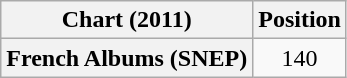<table class="wikitable plainrowheaders" style="text-align:center">
<tr>
<th scope="col">Chart (2011)</th>
<th scope="col">Position</th>
</tr>
<tr>
<th scope="row">French Albums (SNEP)</th>
<td>140</td>
</tr>
</table>
